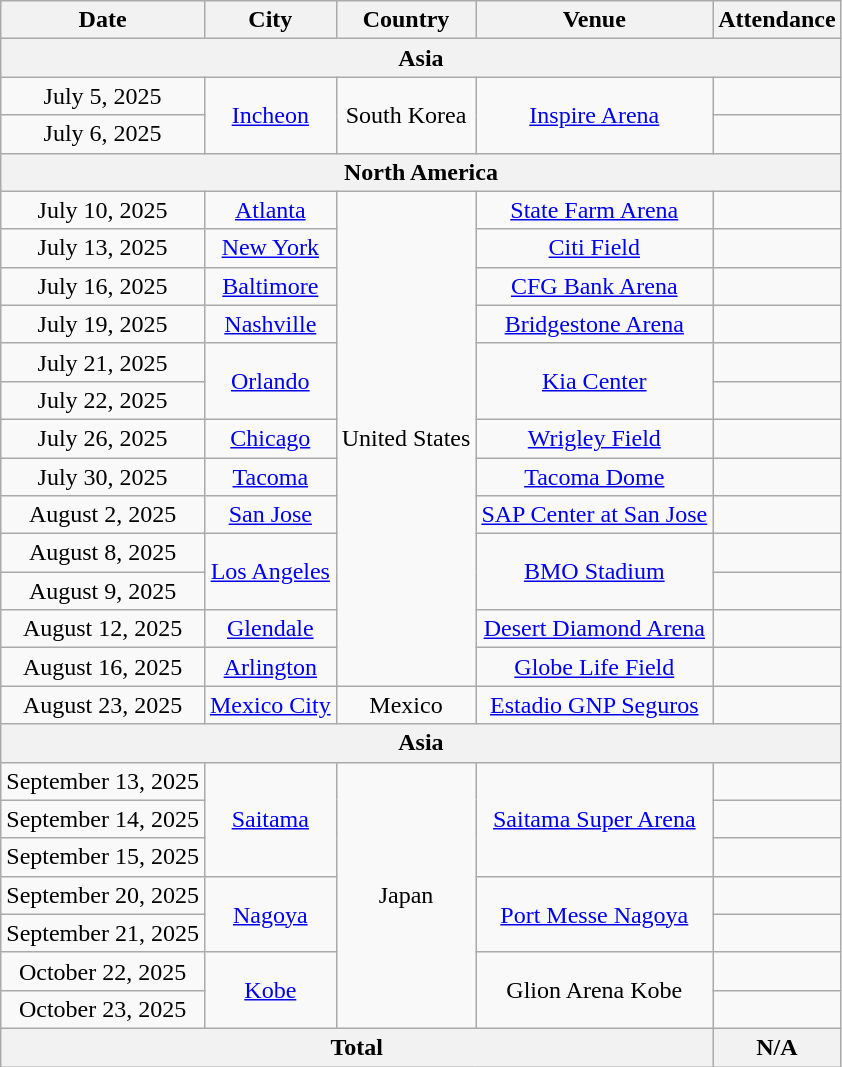<table class="wikitable plainrowheaders" style="text-align:center;">
<tr>
<th>Date</th>
<th>City</th>
<th>Country</th>
<th>Venue</th>
<th>Attendance</th>
</tr>
<tr>
<th colspan="5">Asia </th>
</tr>
<tr>
<td>July 5, 2025</td>
<td rowspan="2"><a href='#'>Incheon</a></td>
<td rowspan="2">South Korea</td>
<td rowspan="2"><a href='#'>Inspire Arena</a></td>
<td></td>
</tr>
<tr>
<td>July 6, 2025</td>
<td></td>
</tr>
<tr>
<th colspan="5">North America </th>
</tr>
<tr>
<td>July 10, 2025</td>
<td><a href='#'>Atlanta</a></td>
<td rowspan="13">United States</td>
<td><a href='#'>State Farm Arena</a></td>
<td></td>
</tr>
<tr>
<td>July 13, 2025</td>
<td><a href='#'>New York</a></td>
<td><a href='#'>Citi Field</a></td>
<td></td>
</tr>
<tr>
<td>July 16, 2025</td>
<td><a href='#'>Baltimore</a></td>
<td><a href='#'>CFG Bank Arena</a></td>
<td></td>
</tr>
<tr>
<td>July 19, 2025</td>
<td><a href='#'>Nashville</a></td>
<td><a href='#'>Bridgestone Arena</a></td>
<td></td>
</tr>
<tr>
<td>July 21, 2025</td>
<td rowspan="2"><a href='#'>Orlando</a></td>
<td rowspan="2"><a href='#'>Kia Center</a></td>
<td></td>
</tr>
<tr>
<td>July 22, 2025</td>
<td></td>
</tr>
<tr>
<td>July 26, 2025</td>
<td><a href='#'>Chicago</a></td>
<td><a href='#'>Wrigley Field</a></td>
<td></td>
</tr>
<tr>
<td>July 30, 2025</td>
<td><a href='#'>Tacoma</a></td>
<td><a href='#'>Tacoma Dome</a></td>
<td></td>
</tr>
<tr>
<td>August 2, 2025</td>
<td><a href='#'>San Jose</a></td>
<td><a href='#'>SAP Center at San Jose</a></td>
<td></td>
</tr>
<tr>
<td>August 8, 2025</td>
<td rowspan="2"><a href='#'>Los Angeles</a></td>
<td rowspan="2"><a href='#'>BMO Stadium</a></td>
<td></td>
</tr>
<tr>
<td>August 9, 2025</td>
<td></td>
</tr>
<tr>
<td>August 12, 2025</td>
<td><a href='#'>Glendale</a></td>
<td><a href='#'>Desert Diamond Arena</a></td>
<td></td>
</tr>
<tr>
<td>August 16, 2025</td>
<td><a href='#'>Arlington</a></td>
<td><a href='#'>Globe Life Field</a></td>
</tr>
<tr>
<td>August 23, 2025</td>
<td><a href='#'>Mexico City</a></td>
<td>Mexico</td>
<td><a href='#'>Estadio GNP Seguros</a></td>
<td></td>
</tr>
<tr>
<th colspan="5">Asia</th>
</tr>
<tr>
<td>September 13, 2025</td>
<td rowspan="3"><a href='#'>Saitama</a></td>
<td rowspan="7">Japan</td>
<td rowspan="3"><a href='#'>Saitama Super Arena</a></td>
<td></td>
</tr>
<tr>
<td>September 14, 2025</td>
<td></td>
</tr>
<tr>
<td>September 15, 2025</td>
<td></td>
</tr>
<tr>
<td>September 20, 2025</td>
<td rowspan="2"><a href='#'>Nagoya</a></td>
<td rowspan="2"><a href='#'>Port Messe Nagoya</a></td>
<td></td>
</tr>
<tr>
<td>September 21, 2025</td>
<td></td>
</tr>
<tr>
<td>October 22, 2025</td>
<td rowspan="2"><a href='#'>Kobe</a></td>
<td rowspan="2">Glion Arena Kobe</td>
<td></td>
</tr>
<tr>
<td>October 23, 2025</td>
<td></td>
</tr>
<tr>
<th colspan="4">Total</th>
<th>N/A</th>
</tr>
</table>
